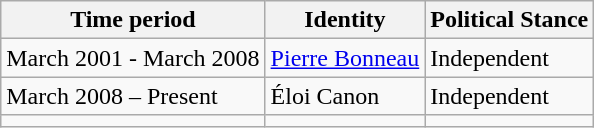<table class="wikitable">
<tr>
<th>Time period</th>
<th>Identity</th>
<th>Political Stance</th>
</tr>
<tr>
<td>March 2001 - March 2008</td>
<td><a href='#'>Pierre Bonneau</a></td>
<td>Independent</td>
</tr>
<tr>
<td>March 2008 – Present</td>
<td>Éloi Canon</td>
<td>Independent</td>
</tr>
<tr>
<td></td>
<td></td>
<td></td>
</tr>
</table>
